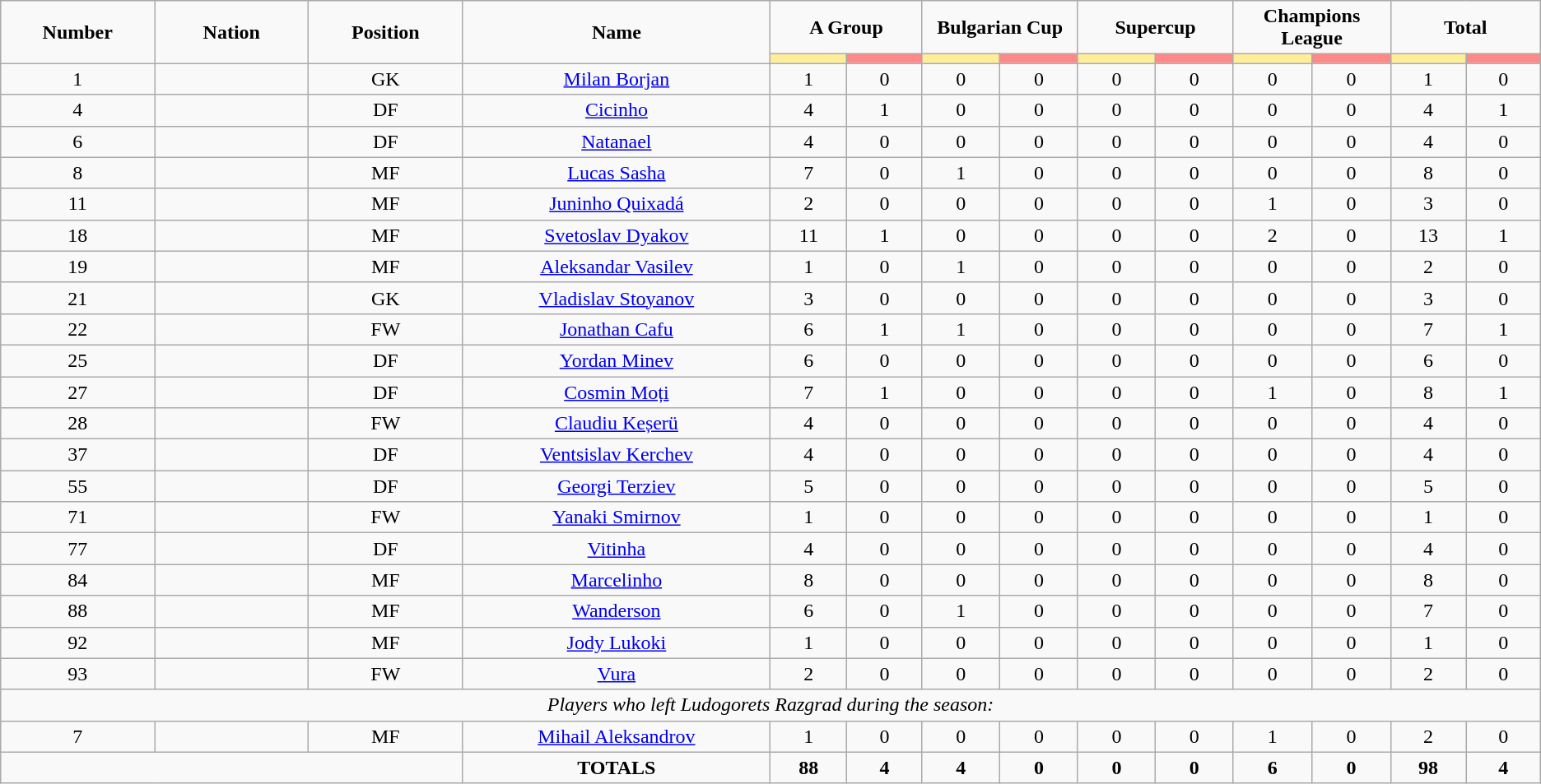<table class="wikitable" style="font-size: 100%; text-align: center;">
<tr>
<td rowspan="2" width="10%" align="center"><strong>Number</strong></td>
<td rowspan="2" width="10%" align="center"><strong>Nation</strong></td>
<td rowspan="2" width="10%" align="center"><strong>Position</strong></td>
<td rowspan="2" width="20%" align="center"><strong>Name</strong></td>
<td colspan="2" align="center"><strong>A Group</strong></td>
<td colspan="2" align="center"><strong>Bulgarian Cup</strong></td>
<td colspan="2" align="center"><strong>Supercup</strong></td>
<td colspan="2" align="center"><strong>Champions League</strong></td>
<td colspan="2" align="center"><strong>Total</strong></td>
</tr>
<tr>
<th width=60 style="background: #FFEE99"></th>
<th width=60 style="background: #FF8888"></th>
<th width=60 style="background: #FFEE99"></th>
<th width=60 style="background: #FF8888"></th>
<th width=60 style="background: #FFEE99"></th>
<th width=60 style="background: #FF8888"></th>
<th width=60 style="background: #FFEE99"></th>
<th width=60 style="background: #FF8888"></th>
<th width=60 style="background: #FFEE99"></th>
<th width=60 style="background: #FF8888"></th>
</tr>
<tr>
<td>1</td>
<td></td>
<td>GK</td>
<td><a href='#'>Milan Borjan</a></td>
<td>1</td>
<td>0</td>
<td>0</td>
<td>0</td>
<td>0</td>
<td>0</td>
<td>0</td>
<td>0</td>
<td>1</td>
<td>0</td>
</tr>
<tr>
<td>4</td>
<td></td>
<td>DF</td>
<td><a href='#'>Cicinho</a></td>
<td>4</td>
<td>1</td>
<td>0</td>
<td>0</td>
<td>0</td>
<td>0</td>
<td>0</td>
<td>0</td>
<td>4</td>
<td>1</td>
</tr>
<tr>
<td>6</td>
<td></td>
<td>DF</td>
<td><a href='#'>Natanael</a></td>
<td>4</td>
<td>0</td>
<td>0</td>
<td>0</td>
<td>0</td>
<td>0</td>
<td>0</td>
<td>0</td>
<td>4</td>
<td>0</td>
</tr>
<tr>
<td>8</td>
<td></td>
<td>MF</td>
<td><a href='#'>Lucas Sasha</a></td>
<td>7</td>
<td>0</td>
<td>1</td>
<td>0</td>
<td>0</td>
<td>0</td>
<td>0</td>
<td>0</td>
<td>8</td>
<td>0</td>
</tr>
<tr>
<td>11</td>
<td></td>
<td>MF</td>
<td><a href='#'>Juninho Quixadá</a></td>
<td>2</td>
<td>0</td>
<td>0</td>
<td>0</td>
<td>0</td>
<td>0</td>
<td>1</td>
<td>0</td>
<td>3</td>
<td>0</td>
</tr>
<tr>
<td>18</td>
<td></td>
<td>MF</td>
<td><a href='#'>Svetoslav Dyakov</a></td>
<td>11</td>
<td>1</td>
<td>0</td>
<td>0</td>
<td>0</td>
<td>0</td>
<td>2</td>
<td>0</td>
<td>13</td>
<td>1</td>
</tr>
<tr>
<td>19</td>
<td></td>
<td>MF</td>
<td><a href='#'>Aleksandar Vasilev</a></td>
<td>1</td>
<td>0</td>
<td>1</td>
<td>0</td>
<td>0</td>
<td>0</td>
<td>0</td>
<td>0</td>
<td>2</td>
<td>0</td>
</tr>
<tr>
<td>21</td>
<td></td>
<td>GK</td>
<td><a href='#'>Vladislav Stoyanov</a></td>
<td>3</td>
<td>0</td>
<td>0</td>
<td>0</td>
<td>0</td>
<td>0</td>
<td>0</td>
<td>0</td>
<td>3</td>
<td>0</td>
</tr>
<tr>
<td>22</td>
<td></td>
<td>FW</td>
<td><a href='#'>Jonathan Cafu</a></td>
<td>6</td>
<td>1</td>
<td>1</td>
<td>0</td>
<td>0</td>
<td>0</td>
<td>0</td>
<td>0</td>
<td>7</td>
<td>1</td>
</tr>
<tr>
<td>25</td>
<td></td>
<td>DF</td>
<td><a href='#'>Yordan Minev</a></td>
<td>6</td>
<td>0</td>
<td>0</td>
<td>0</td>
<td>0</td>
<td>0</td>
<td>0</td>
<td>0</td>
<td>6</td>
<td>0</td>
</tr>
<tr>
<td>27</td>
<td></td>
<td>DF</td>
<td><a href='#'>Cosmin Moți</a></td>
<td>7</td>
<td>1</td>
<td>0</td>
<td>0</td>
<td>0</td>
<td>0</td>
<td>1</td>
<td>0</td>
<td>8</td>
<td>1</td>
</tr>
<tr>
<td>28</td>
<td></td>
<td>FW</td>
<td><a href='#'>Claudiu Keșerü</a></td>
<td>4</td>
<td>0</td>
<td>0</td>
<td>0</td>
<td>0</td>
<td>0</td>
<td>0</td>
<td>0</td>
<td>4</td>
<td>0</td>
</tr>
<tr>
<td>37</td>
<td></td>
<td>DF</td>
<td><a href='#'>Ventsislav Kerchev</a></td>
<td>4</td>
<td>0</td>
<td>0</td>
<td>0</td>
<td>0</td>
<td>0</td>
<td>0</td>
<td>0</td>
<td>4</td>
<td>0</td>
</tr>
<tr>
<td>55</td>
<td></td>
<td>DF</td>
<td><a href='#'>Georgi Terziev</a></td>
<td>5</td>
<td>0</td>
<td>0</td>
<td>0</td>
<td>0</td>
<td>0</td>
<td>0</td>
<td>0</td>
<td>5</td>
<td>0</td>
</tr>
<tr>
<td>71</td>
<td></td>
<td>FW</td>
<td><a href='#'>Yanaki Smirnov</a></td>
<td>1</td>
<td>0</td>
<td>0</td>
<td>0</td>
<td>0</td>
<td>0</td>
<td>0</td>
<td>0</td>
<td>1</td>
<td>0</td>
</tr>
<tr>
<td>77</td>
<td></td>
<td>DF</td>
<td><a href='#'>Vitinha</a></td>
<td>4</td>
<td>0</td>
<td>0</td>
<td>0</td>
<td>0</td>
<td>0</td>
<td>0</td>
<td>0</td>
<td>4</td>
<td>0</td>
</tr>
<tr>
<td>84</td>
<td></td>
<td>MF</td>
<td><a href='#'>Marcelinho</a></td>
<td>8</td>
<td>0</td>
<td>0</td>
<td>0</td>
<td>0</td>
<td>0</td>
<td>0</td>
<td>0</td>
<td>8</td>
<td>0</td>
</tr>
<tr>
<td>88</td>
<td></td>
<td>MF</td>
<td><a href='#'>Wanderson</a></td>
<td>6</td>
<td>0</td>
<td>1</td>
<td>0</td>
<td>0</td>
<td>0</td>
<td>0</td>
<td>0</td>
<td>7</td>
<td>0</td>
</tr>
<tr>
<td>92</td>
<td></td>
<td>MF</td>
<td><a href='#'>Jody Lukoki</a></td>
<td>1</td>
<td>0</td>
<td>0</td>
<td>0</td>
<td>0</td>
<td>0</td>
<td>0</td>
<td>0</td>
<td>1</td>
<td>0</td>
</tr>
<tr>
<td>93</td>
<td></td>
<td>FW</td>
<td><a href='#'>Vura</a></td>
<td>2</td>
<td>0</td>
<td>0</td>
<td>0</td>
<td>0</td>
<td>0</td>
<td>0</td>
<td>0</td>
<td>2</td>
<td>0</td>
</tr>
<tr>
<td colspan="14"><em>Players who left Ludogorets Razgrad during the season:</em></td>
</tr>
<tr>
<td>7</td>
<td></td>
<td>MF</td>
<td><a href='#'>Mihail Aleksandrov</a></td>
<td>1</td>
<td>0</td>
<td>0</td>
<td>0</td>
<td>0</td>
<td>0</td>
<td>1</td>
<td>0</td>
<td>2</td>
<td>0</td>
</tr>
<tr>
<td colspan="3"></td>
<td><strong>TOTALS</strong></td>
<td><strong>88</strong></td>
<td><strong>4</strong></td>
<td><strong>4</strong></td>
<td><strong>0</strong></td>
<td><strong>0</strong></td>
<td><strong>0</strong></td>
<td><strong>6</strong></td>
<td><strong>0</strong></td>
<td><strong>98</strong></td>
<td><strong>4</strong></td>
</tr>
</table>
